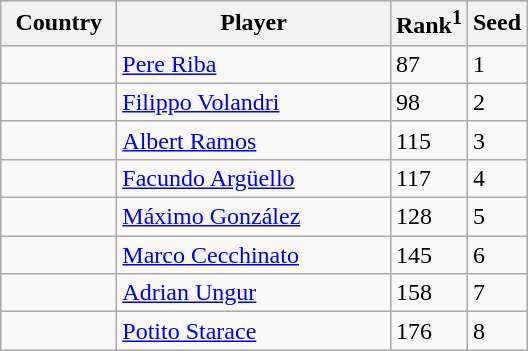<table class="sortable wikitable">
<tr>
<th width="70">Country</th>
<th width="175">Player</th>
<th>Rank<sup>1</sup></th>
<th>Seed</th>
</tr>
<tr>
<td></td>
<td><a href='#'>Pere Riba</a></td>
<td>87</td>
<td>1</td>
</tr>
<tr>
<td></td>
<td><a href='#'>Filippo Volandri</a></td>
<td>98</td>
<td>2</td>
</tr>
<tr>
<td></td>
<td><a href='#'>Albert Ramos</a></td>
<td>115</td>
<td>3</td>
</tr>
<tr>
<td></td>
<td><a href='#'>Facundo Argüello</a></td>
<td>117</td>
<td>4</td>
</tr>
<tr>
<td></td>
<td><a href='#'>Máximo González</a></td>
<td>128</td>
<td>5</td>
</tr>
<tr>
<td></td>
<td><a href='#'>Marco Cecchinato</a></td>
<td>145</td>
<td>6</td>
</tr>
<tr>
<td></td>
<td><a href='#'>Adrian Ungur</a></td>
<td>158</td>
<td>7</td>
</tr>
<tr>
<td></td>
<td><a href='#'>Potito Starace</a></td>
<td>176</td>
<td>8</td>
</tr>
</table>
